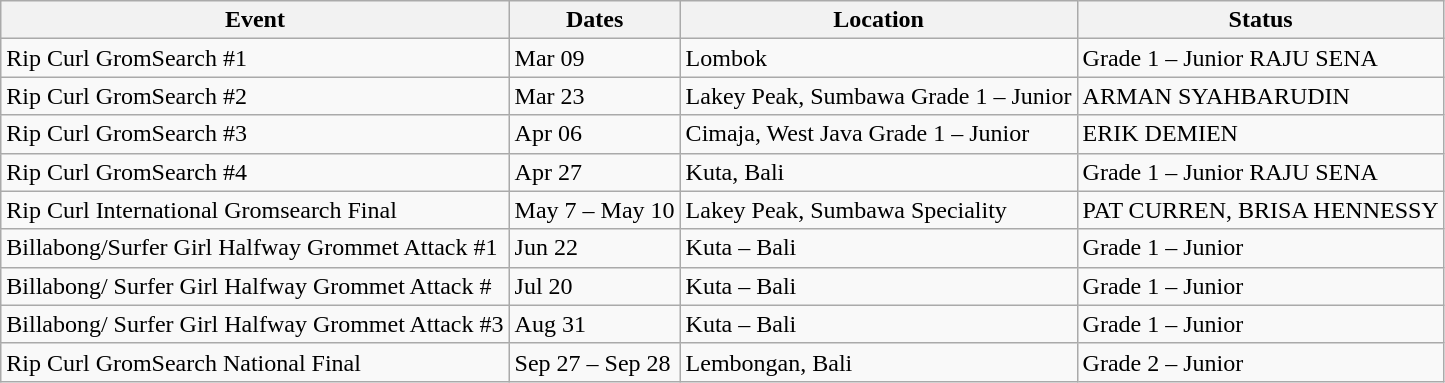<table class="wikitable">
<tr>
<th>Event</th>
<th>Dates</th>
<th>Location</th>
<th>Status</th>
</tr>
<tr>
<td>Rip Curl GromSearch #1</td>
<td>Mar 09</td>
<td>Lombok</td>
<td>Grade 1 – Junior RAJU SENA</td>
</tr>
<tr>
<td>Rip Curl GromSearch #2</td>
<td>Mar 23</td>
<td>Lakey Peak, Sumbawa Grade 1 – Junior</td>
<td>ARMAN SYAHBARUDIN</td>
</tr>
<tr>
<td>Rip Curl GromSearch #3</td>
<td>Apr 06</td>
<td>Cimaja, West Java Grade 1 – Junior</td>
<td>ERIK DEMIEN</td>
</tr>
<tr>
<td>Rip Curl GromSearch #4</td>
<td>Apr 27</td>
<td>Kuta, Bali</td>
<td>Grade 1 – Junior RAJU SENA</td>
</tr>
<tr>
<td>Rip Curl International Gromsearch Final</td>
<td>May 7 – May 10</td>
<td>Lakey Peak, Sumbawa	 Speciality</td>
<td>PAT CURREN, BRISA HENNESSY</td>
</tr>
<tr>
<td>Billabong/Surfer Girl Halfway Grommet Attack #1</td>
<td>Jun 22</td>
<td>Kuta – Bali</td>
<td>Grade 1 – Junior</td>
</tr>
<tr>
<td>Billabong/ Surfer Girl Halfway Grommet Attack #</td>
<td>Jul 20</td>
<td>Kuta – Bali</td>
<td>Grade 1 – Junior</td>
</tr>
<tr>
<td>Billabong/ Surfer Girl Halfway Grommet Attack #3</td>
<td>Aug 31</td>
<td>Kuta – Bali</td>
<td>Grade 1 – Junior</td>
</tr>
<tr>
<td>Rip Curl GromSearch National Final</td>
<td>Sep 27 – Sep 28</td>
<td>Lembongan, Bali</td>
<td>Grade 2 – Junior</td>
</tr>
</table>
